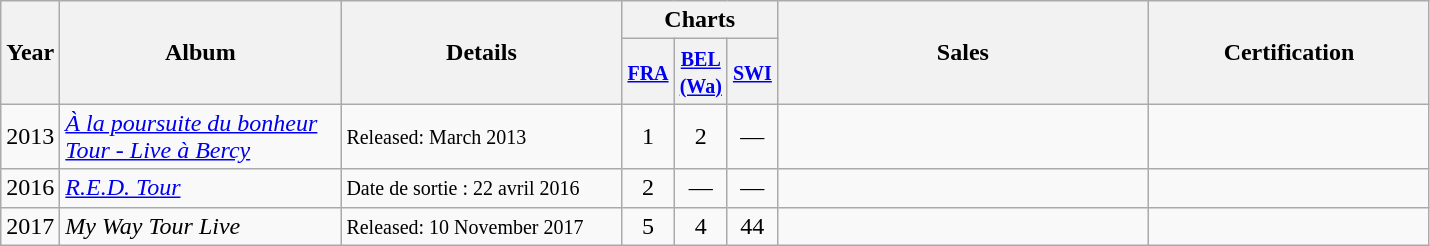<table class="wikitable">
<tr>
<th style="text-align:center;" rowspan="2">Year</th>
<th rowspan="2" style="text-align:center; width:180px;">Album</th>
<th rowspan="2" style="text-align:center; width:180px;">Details</th>
<th style="text-align:center;" colspan="3">Charts</th>
<th rowspan="2" style="text-align:center; width:240px;">Sales</th>
<th rowspan="2" style="text-align:center; width:180px;">Certification</th>
</tr>
<tr>
<th width="20"><small><a href='#'>FRA</a><br></small></th>
<th width="20"><small><a href='#'>BEL<br>(Wa)</a></small></th>
<th width="20"><small><a href='#'>SWI</a></small><br></th>
</tr>
<tr>
<td style="text-align:center;">2013</td>
<td><em><a href='#'>À la poursuite du bonheur Tour - Live à Bercy</a></em></td>
<td><small>Released: March 2013</small></td>
<td style="text-align:center;">1</td>
<td style="text-align:center;">2</td>
<td style="text-align:center;">—</td>
<td style="text-align:center;"></td>
<td style="text-align:center;"></td>
</tr>
<tr>
<td align="center">2016</td>
<td><em><a href='#'>R.E.D. Tour</a></em></td>
<td><small>Date de sortie : 22 avril 2016</small></td>
<td style="text-align:center;">2</td>
<td align="center">—</td>
<td align="center">—</td>
<td align="center"></td>
<td align="center"></td>
</tr>
<tr>
<td style="text-align:center;">2017</td>
<td><em>My Way Tour Live</em></td>
<td><small>Released: 10 November 2017</small></td>
<td style="text-align:center;">5</td>
<td style="text-align:center;">4</td>
<td style="text-align:center;">44</td>
<td style="text-align:center;"></td>
<td style="text-align:center;"></td>
</tr>
</table>
